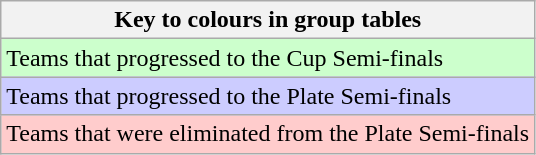<table class="wikitable">
<tr>
<th>Key to colours in group tables</th>
</tr>
<tr bgcolor=#ccffcc>
<td>Teams that progressed to the Cup Semi-finals</td>
</tr>
<tr bgcolor=#ccccff>
<td>Teams that progressed to the Plate Semi-finals</td>
</tr>
<tr bgcolor="#ffcccc">
<td>Teams that were eliminated from the Plate Semi-finals</td>
</tr>
</table>
